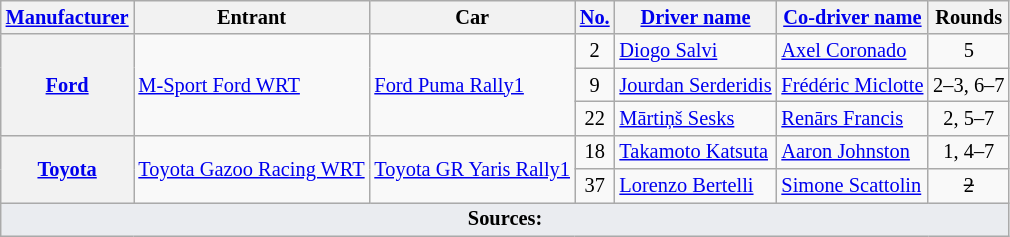<table class="wikitable" style="font-size: 85%">
<tr>
<th><a href='#'>Manufacturer</a></th>
<th>Entrant</th>
<th>Car</th>
<th><a href='#'>No.</a></th>
<th><a href='#'>Driver name</a></th>
<th><a href='#'>Co-driver name</a></th>
<th>Rounds</th>
</tr>
<tr>
<th rowspan="3"><a href='#'>Ford</a></th>
<td rowspan="3"> <a href='#'>M-Sport Ford WRT</a></td>
<td rowspan="3"><a href='#'>Ford Puma Rally1</a></td>
<td align="center">2</td>
<td> <a href='#'>Diogo Salvi</a></td>
<td> <a href='#'>Axel Coronado</a></td>
<td align="center">5</td>
</tr>
<tr>
<td align="center">9</td>
<td> <a href='#'>Jourdan Serderidis</a></td>
<td> <a href='#'>Frédéric Miclotte</a></td>
<td align="center">2–3, 6–7</td>
</tr>
<tr>
<td align="center">22</td>
<td> <a href='#'>Mārtiņš Sesks</a></td>
<td> <a href='#'>Renārs Francis</a></td>
<td align="center">2, 5–7</td>
</tr>
<tr>
<th rowspan="2"><a href='#'>Toyota</a></th>
<td rowspan="2"> <a href='#'>Toyota Gazoo Racing WRT</a></td>
<td rowspan="2"><a href='#'>Toyota GR Yaris Rally1</a></td>
<td align="center">18</td>
<td> <a href='#'>Takamoto Katsuta</a></td>
<td> <a href='#'>Aaron Johnston</a></td>
<td align="center">1, 4–7</td>
</tr>
<tr>
<td align="center">37</td>
<td> <a href='#'>Lorenzo Bertelli</a></td>
<td> <a href='#'>Simone Scattolin</a></td>
<td align="center"><del>2</del></td>
</tr>
<tr>
<td colspan="7" style="background-color:#EAECF0;text-align:center"><strong>Sources:</strong></td>
</tr>
</table>
